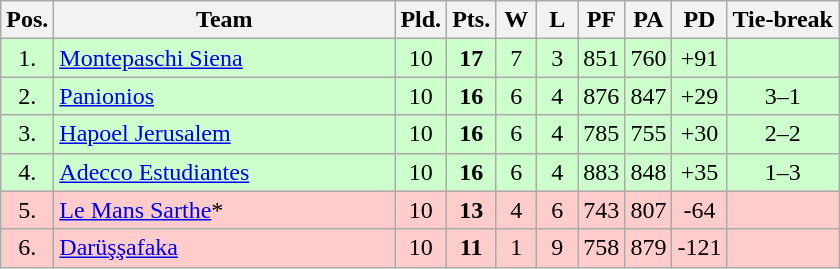<table class="wikitable" style="text-align:center">
<tr>
<th width=15>Pos.</th>
<th width=220>Team</th>
<th width=20>Pld.</th>
<th width=20>Pts.</th>
<th width=20>W</th>
<th width=20>L</th>
<th width=20>PF</th>
<th width=20>PA</th>
<th width=20>PD</th>
<th>Tie-break</th>
</tr>
<tr bgcolor=#ccffcc>
<td>1.</td>
<td align=left> <a href='#'>Montepaschi Siena</a></td>
<td>10</td>
<td><strong>17</strong></td>
<td>7</td>
<td>3</td>
<td>851</td>
<td>760</td>
<td>+91</td>
<td></td>
</tr>
<tr bgcolor=#ccffcc>
<td>2.</td>
<td align=left> <a href='#'>Panionios</a></td>
<td>10</td>
<td><strong>16</strong></td>
<td>6</td>
<td>4</td>
<td>876</td>
<td>847</td>
<td>+29</td>
<td>3–1</td>
</tr>
<tr bgcolor=#ccffcc>
<td>3.</td>
<td align=left> <a href='#'>Hapoel Jerusalem</a></td>
<td>10</td>
<td><strong>16</strong></td>
<td>6</td>
<td>4</td>
<td>785</td>
<td>755</td>
<td>+30</td>
<td>2–2</td>
</tr>
<tr bgcolor=#ccffcc>
<td>4.</td>
<td align=left> <a href='#'>Adecco Estudiantes</a></td>
<td>10</td>
<td><strong>16</strong></td>
<td>6</td>
<td>4</td>
<td>883</td>
<td>848</td>
<td>+35</td>
<td>1–3</td>
</tr>
<tr bgcolor=#ffcccc>
<td>5.</td>
<td align=left> <a href='#'>Le Mans Sarthe</a>*</td>
<td>10</td>
<td><strong>13</strong></td>
<td>4</td>
<td>6</td>
<td>743</td>
<td>807</td>
<td>-64</td>
<td></td>
</tr>
<tr bgcolor=#ffcccc>
<td>6.</td>
<td align=left> <a href='#'>Darüşşafaka</a></td>
<td>10</td>
<td><strong>11</strong></td>
<td>1</td>
<td>9</td>
<td>758</td>
<td>879</td>
<td>-121</td>
<td></td>
</tr>
</table>
